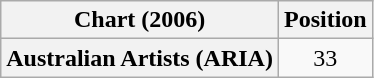<table class="wikitable plainrowheaders" style="text-align:center">
<tr>
<th scope="col">Chart (2006)</th>
<th scope="col">Position</th>
</tr>
<tr>
<th scope="row">Australian Artists (ARIA)</th>
<td>33</td>
</tr>
</table>
